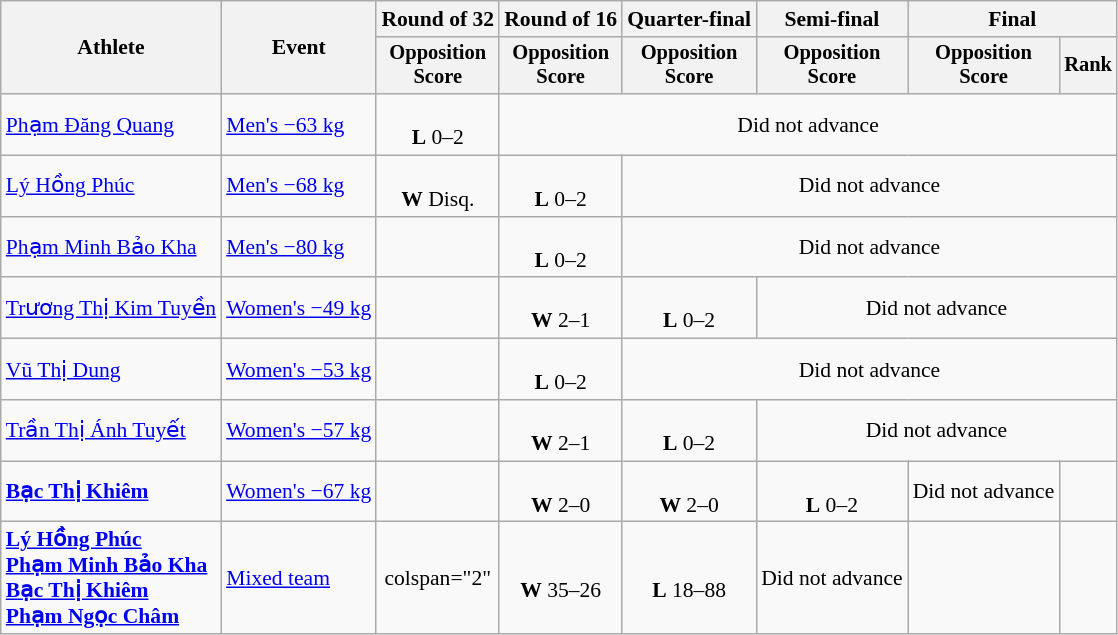<table class=wikitable style=font-size:90%;text-align:center>
<tr>
<th rowspan=2>Athlete</th>
<th rowspan=2>Event</th>
<th>Round of 32</th>
<th>Round of 16</th>
<th>Quarter-final</th>
<th>Semi-final</th>
<th colspan=2>Final</th>
</tr>
<tr style=font-size:95%>
<th>Opposition<br>Score</th>
<th>Opposition<br>Score</th>
<th>Opposition<br>Score</th>
<th>Opposition<br>Score</th>
<th>Opposition<br>Score</th>
<th>Rank</th>
</tr>
<tr>
<td align=left><a href='#'>Phạm Đăng Quang</a></td>
<td align=left><a href='#'>Men's −63 kg</a></td>
<td><br><strong>L</strong> 0–2</td>
<td colspan=5>Did not advance</td>
</tr>
<tr>
<td align=left><a href='#'>Lý Hồng Phúc</a></td>
<td align=left><a href='#'>Men's −68 kg</a></td>
<td><br><strong>W</strong> Disq.</td>
<td><br><strong>L</strong> 0–2</td>
<td colspan=4>Did not advance</td>
</tr>
<tr>
<td align=left><a href='#'>Phạm Minh Bảo Kha</a></td>
<td align=left><a href='#'>Men's −80 kg</a></td>
<td></td>
<td><br><strong>L</strong> 0–2</td>
<td colspan=4>Did not advance</td>
</tr>
<tr>
<td align=left><a href='#'>Trương Thị Kim Tuyền</a></td>
<td align=left><a href='#'>Women's −49 kg</a></td>
<td></td>
<td><br><strong>W</strong> 2–1</td>
<td><br><strong>L</strong> 0–2</td>
<td colspan=3>Did not advance</td>
</tr>
<tr>
<td align=left><a href='#'>Vũ Thị Dung</a></td>
<td align=left><a href='#'>Women's −53 kg</a></td>
<td></td>
<td><br><strong>L</strong>  0–2</td>
<td colspan=4>Did not advance</td>
</tr>
<tr>
<td align=left><a href='#'>Trần Thị Ánh Tuyết</a></td>
<td align=left><a href='#'>Women's −57 kg</a></td>
<td></td>
<td><br><strong>W</strong>  2–1</td>
<td><br><strong>L</strong>  0–2</td>
<td colspan=3>Did not advance</td>
</tr>
<tr>
<td align=left><strong><a href='#'>Bạc Thị Khiêm</a></strong></td>
<td align=left><a href='#'>Women's −67 kg</a></td>
<td></td>
<td><br><strong>W</strong> 2–0</td>
<td><br><strong>W</strong> 2–0</td>
<td><br><strong>L</strong>  0–2</td>
<td>Did not advance</td>
<td></td>
</tr>
<tr>
<td align=left><strong><a href='#'>Lý Hồng Phúc</a><br><a href='#'>Phạm Minh Bảo Kha</a><br><a href='#'>Bạc Thị Khiêm</a><br><a href='#'>Phạm Ngọc Châm</a></strong></td>
<td align=left><a href='#'>Mixed team</a></td>
<td>colspan="2" </td>
<td><br><strong>W</strong> 35–26</td>
<td><br><strong>L</strong> 18–88</td>
<td>Did not advance</td>
<td></td>
</tr>
</table>
